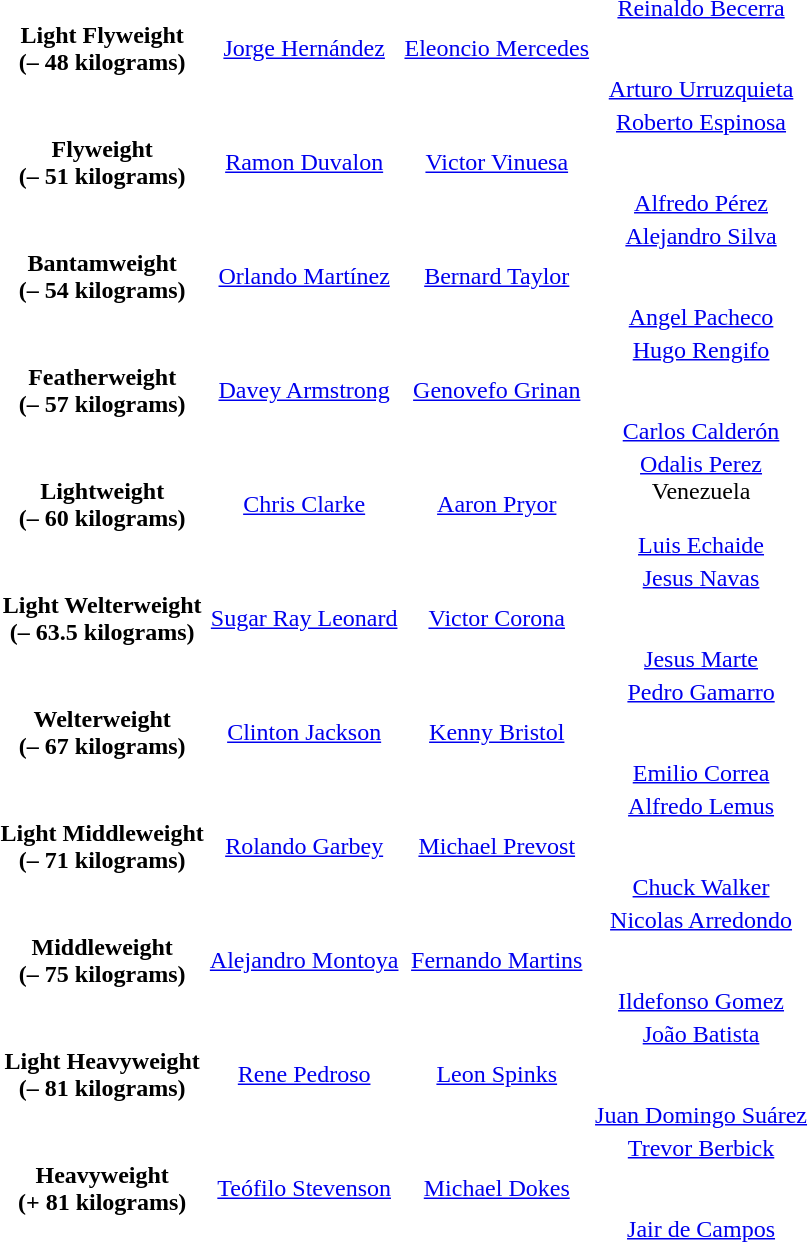<table>
<tr align="center">
<td><strong>Light Flyweight<br>(– 48 kilograms)</strong></td>
<td> <a href='#'>Jorge Hernández</a><br></td>
<td> <a href='#'>Eleoncio Mercedes</a><br></td>
<td> <a href='#'>Reinaldo Becerra</a><br><br><br> <a href='#'>Arturo Urruzquieta</a><br></td>
</tr>
<tr align="center">
<td><strong>Flyweight<br>(– 51 kilograms)</strong></td>
<td> <a href='#'>Ramon Duvalon</a><br></td>
<td> <a href='#'>Victor Vinuesa</a><br></td>
<td> <a href='#'>Roberto Espinosa</a><br><br><br> <a href='#'>Alfredo Pérez</a><br></td>
</tr>
<tr align="center">
<td><strong>Bantamweight<br>(– 54 kilograms)</strong></td>
<td> <a href='#'>Orlando Martínez</a><br></td>
<td> <a href='#'>Bernard Taylor</a><br></td>
<td> <a href='#'>Alejandro Silva</a><br><br><br> <a href='#'>Angel Pacheco</a><br></td>
</tr>
<tr align="center">
<td><strong>Featherweight<br>(– 57 kilograms)</strong></td>
<td> <a href='#'>Davey Armstrong</a><br></td>
<td> <a href='#'>Genovefo Grinan</a><br></td>
<td> <a href='#'>Hugo Rengifo</a><br><br><br> <a href='#'>Carlos Calderón</a><br></td>
</tr>
<tr align="center">
<td><strong>Lightweight<br>(– 60 kilograms)</strong></td>
<td> <a href='#'>Chris Clarke</a><br></td>
<td> <a href='#'>Aaron Pryor</a><br></td>
<td> <a href='#'>Odalis Perez</a><br>Venezuela<br><br> <a href='#'>Luis Echaide</a><br></td>
</tr>
<tr align="center">
<td><strong>Light Welterweight<br>(– 63.5 kilograms)</strong></td>
<td> <a href='#'>Sugar Ray Leonard</a><br></td>
<td> <a href='#'>Victor Corona</a><br></td>
<td> <a href='#'>Jesus Navas</a><br><br><br> <a href='#'>Jesus Marte</a><br></td>
</tr>
<tr align="center">
<td><strong>Welterweight<br>(– 67 kilograms)</strong></td>
<td> <a href='#'>Clinton Jackson</a><br></td>
<td> <a href='#'>Kenny Bristol</a><br></td>
<td> <a href='#'>Pedro Gamarro</a><br><br><br> <a href='#'>Emilio Correa</a><br></td>
</tr>
<tr align="center">
<td><strong>Light Middleweight<br>(– 71 kilograms)</strong></td>
<td> <a href='#'>Rolando Garbey</a><br></td>
<td> <a href='#'>Michael Prevost</a><br></td>
<td> <a href='#'>Alfredo Lemus</a><br><br><br> <a href='#'>Chuck Walker</a><br></td>
</tr>
<tr align="center">
<td><strong>Middleweight<br>(– 75 kilograms)</strong></td>
<td> <a href='#'>Alejandro Montoya</a><br></td>
<td> <a href='#'>Fernando Martins</a><br></td>
<td> <a href='#'>Nicolas Arredondo</a><br><br><br> <a href='#'>Ildefonso Gomez</a><br></td>
</tr>
<tr align="center">
<td><strong>Light Heavyweight<br>(– 81 kilograms)</strong></td>
<td> <a href='#'>Rene Pedroso</a><br></td>
<td> <a href='#'>Leon Spinks</a><br></td>
<td> <a href='#'>João Batista</a><br><br><br> <a href='#'>Juan Domingo Suárez</a><br></td>
</tr>
<tr align="center">
<td><strong>Heavyweight<br>(+ 81 kilograms)</strong></td>
<td> <a href='#'>Teófilo Stevenson</a><br></td>
<td> <a href='#'>Michael Dokes</a><br></td>
<td> <a href='#'>Trevor Berbick</a><br><br><br> <a href='#'>Jair de Campos</a><br></td>
</tr>
</table>
